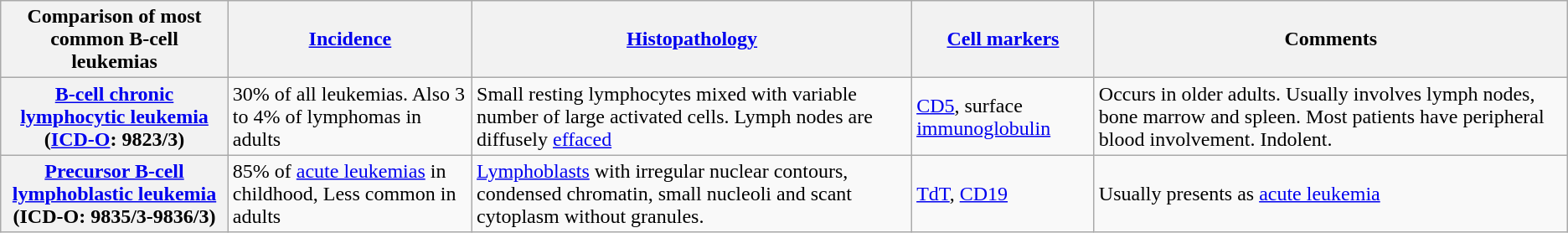<table class="wikitable">
<tr>
<th>Comparison of most common B-cell leukemias</th>
<th><a href='#'>Incidence</a></th>
<th><a href='#'>Histopathology</a></th>
<th><a href='#'>Cell markers</a></th>
<th>Comments</th>
</tr>
<tr>
<th><a href='#'>B-cell chronic lymphocytic leukemia</a> <br> (<a href='#'>ICD-O</a>: 9823/3)</th>
<td>30% of all leukemias. Also 3 to 4% of lymphomas in adults</td>
<td>Small resting lymphocytes mixed with variable number of large activated cells. Lymph nodes are diffusely <a href='#'>effaced</a></td>
<td><a href='#'>CD5</a>, surface <a href='#'>immunoglobulin</a></td>
<td>Occurs in older adults. Usually involves lymph nodes, bone marrow and spleen. Most patients have peripheral blood involvement. Indolent.</td>
</tr>
<tr>
<th><a href='#'>Precursor B-cell lymphoblastic leukemia</a> <br> (ICD-O: 9835/3-9836/3)</th>
<td>85% of <a href='#'>acute leukemias</a> in childhood, Less common in adults</td>
<td><a href='#'>Lymphoblasts</a> with irregular nuclear contours, condensed chromatin, small nucleoli and scant cytoplasm without granules.</td>
<td><a href='#'>TdT</a>, <a href='#'>CD19</a></td>
<td>Usually presents as <a href='#'>acute leukemia</a></td>
</tr>
</table>
